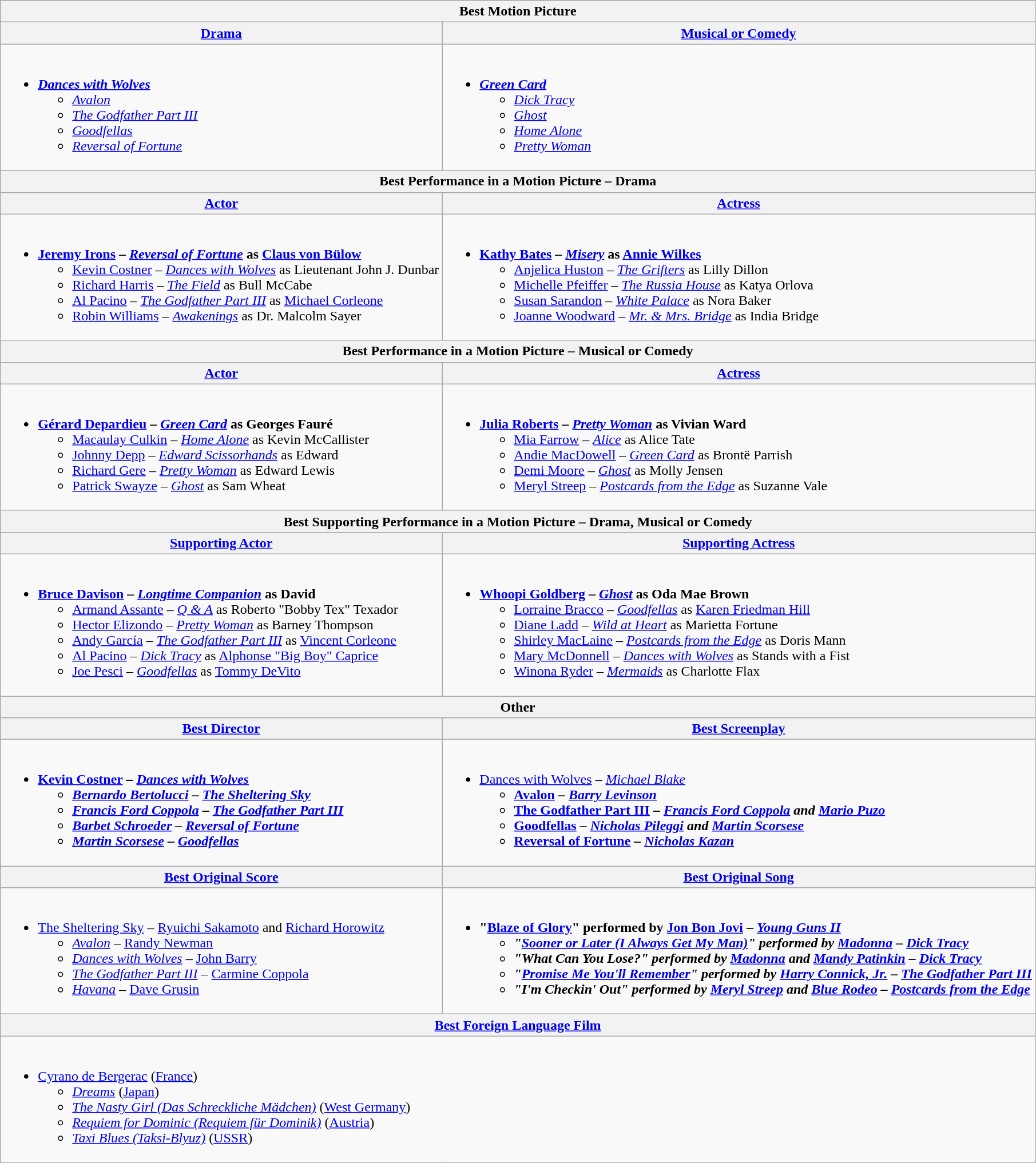<table class="wikitable" style="width=100%">
<tr>
<th colspan="2">Best Motion Picture</th>
</tr>
<tr>
<th style="width=50%"><a href='#'>Drama</a></th>
<th style="width=50%"><a href='#'>Musical or Comedy</a></th>
</tr>
<tr>
<td valign="top"><br><ul><li><strong><em><a href='#'>Dances with Wolves</a></em></strong><ul><li><em><a href='#'>Avalon</a></em></li><li><em><a href='#'>The Godfather Part III</a></em></li><li><em><a href='#'>Goodfellas</a></em></li><li><em><a href='#'>Reversal of Fortune</a></em></li></ul></li></ul></td>
<td valign="top"><br><ul><li><strong><em><a href='#'>Green Card</a></em></strong><ul><li><em><a href='#'>Dick Tracy</a></em></li><li><em><a href='#'>Ghost</a></em></li><li><em><a href='#'>Home Alone</a></em></li><li><em><a href='#'>Pretty Woman</a></em></li></ul></li></ul></td>
</tr>
<tr>
<th colspan="2">Best Performance in a Motion Picture – Drama</th>
</tr>
<tr>
<th><a href='#'>Actor</a></th>
<th><a href='#'>Actress</a></th>
</tr>
<tr>
<td valign="top"><br><ul><li><strong><a href='#'>Jeremy Irons</a> – <em><a href='#'>Reversal of Fortune</a></em> as <a href='#'>Claus von Bülow</a></strong><ul><li><a href='#'>Kevin Costner</a> – <em><a href='#'>Dances with Wolves</a></em> as Lieutenant John J. Dunbar</li><li><a href='#'>Richard Harris</a> – <em><a href='#'>The Field</a></em> as Bull McCabe</li><li><a href='#'>Al Pacino</a> – <em><a href='#'>The Godfather Part III</a></em> as <a href='#'>Michael Corleone</a></li><li><a href='#'>Robin Williams</a> – <em><a href='#'>Awakenings</a></em> as Dr. Malcolm Sayer</li></ul></li></ul></td>
<td valign="top"><br><ul><li><strong><a href='#'>Kathy Bates</a> – <em><a href='#'>Misery</a></em> as <a href='#'>Annie Wilkes</a></strong><ul><li><a href='#'>Anjelica Huston</a> – <em><a href='#'>The Grifters</a></em> as Lilly Dillon</li><li><a href='#'>Michelle Pfeiffer</a> – <em><a href='#'>The Russia House</a></em> as Katya Orlova</li><li><a href='#'>Susan Sarandon</a> – <em><a href='#'>White Palace</a></em> as Nora Baker</li><li><a href='#'>Joanne Woodward</a> – <em><a href='#'>Mr. & Mrs. Bridge</a></em> as India Bridge</li></ul></li></ul></td>
</tr>
<tr>
<th colspan="2">Best Performance in a Motion Picture – Musical or Comedy</th>
</tr>
<tr>
<th><a href='#'>Actor</a></th>
<th><a href='#'>Actress</a></th>
</tr>
<tr>
<td valign="top"><br><ul><li><strong><a href='#'>Gérard Depardieu</a> – <em><a href='#'>Green Card</a></em> as Georges Fauré</strong><ul><li><a href='#'>Macaulay Culkin</a> – <em><a href='#'>Home Alone</a></em> as Kevin McCallister</li><li><a href='#'>Johnny Depp</a> – <em><a href='#'>Edward Scissorhands</a></em> as Edward</li><li><a href='#'>Richard Gere</a> – <em><a href='#'>Pretty Woman</a></em> as Edward Lewis</li><li><a href='#'>Patrick Swayze</a> – <em><a href='#'>Ghost</a></em> as Sam Wheat</li></ul></li></ul></td>
<td valign="top"><br><ul><li><strong><a href='#'>Julia Roberts</a> – <em><a href='#'>Pretty Woman</a></em> as Vivian Ward</strong><ul><li><a href='#'>Mia Farrow</a> – <em><a href='#'>Alice</a></em> as Alice Tate</li><li><a href='#'>Andie MacDowell</a> – <em><a href='#'>Green Card</a></em> as Brontë Parrish</li><li><a href='#'>Demi Moore</a> – <em><a href='#'>Ghost</a></em> as Molly Jensen</li><li><a href='#'>Meryl Streep</a> – <em><a href='#'>Postcards from the Edge</a></em> as Suzanne Vale</li></ul></li></ul></td>
</tr>
<tr>
<th colspan="2">Best Supporting Performance in a Motion Picture – Drama, Musical or Comedy</th>
</tr>
<tr>
<th><a href='#'>Supporting Actor</a></th>
<th><a href='#'>Supporting Actress</a></th>
</tr>
<tr>
<td valign="top"><br><ul><li><strong><a href='#'>Bruce Davison</a> – <em><a href='#'>Longtime Companion</a></em> as David</strong><ul><li><a href='#'>Armand Assante</a> – <em><a href='#'>Q & A</a></em> as Roberto "Bobby Tex" Texador</li><li><a href='#'>Hector Elizondo</a> – <em><a href='#'>Pretty Woman</a></em> as Barney Thompson</li><li><a href='#'>Andy García</a> – <em><a href='#'>The Godfather Part III</a></em> as <a href='#'>Vincent Corleone</a></li><li><a href='#'>Al Pacino</a> – <em><a href='#'>Dick Tracy</a></em> as <a href='#'>Alphonse "Big Boy" Caprice</a></li><li><a href='#'>Joe Pesci</a> – <em><a href='#'>Goodfellas</a></em> as <a href='#'>Tommy DeVito</a></li></ul></li></ul></td>
<td valign="top"><br><ul><li><strong><a href='#'>Whoopi Goldberg</a> – <em><a href='#'>Ghost</a></em> as Oda Mae Brown</strong><ul><li><a href='#'>Lorraine Bracco</a> – <em><a href='#'>Goodfellas</a></em> as <a href='#'>Karen Friedman Hill</a></li><li><a href='#'>Diane Ladd</a> – <em><a href='#'>Wild at Heart</a></em> as Marietta Fortune</li><li><a href='#'>Shirley MacLaine</a> – <em><a href='#'>Postcards from the Edge</a></em> as Doris Mann</li><li><a href='#'>Mary McDonnell</a> – <em><a href='#'>Dances with Wolves</a></em> as Stands with a Fist</li><li><a href='#'>Winona Ryder</a> – <em><a href='#'>Mermaids</a></em> as Charlotte Flax</li></ul></li></ul></td>
</tr>
<tr>
<th colspan=2>Other</th>
</tr>
<tr>
<th><a href='#'>Best Director</a></th>
<th><a href='#'>Best Screenplay</a></th>
</tr>
<tr>
<td valign="top"><br><ul><li><strong><a href='#'>Kevin Costner</a> – <em><a href='#'>Dances with Wolves</a><strong><em><ul><li><a href='#'>Bernardo Bertolucci</a> – </em><a href='#'>The Sheltering Sky</a><em></li><li><a href='#'>Francis Ford Coppola</a> – </em><a href='#'>The Godfather Part III</a><em></li><li><a href='#'>Barbet Schroeder</a> – </em><a href='#'>Reversal of Fortune</a><em></li><li><a href='#'>Martin Scorsese</a> – </em><a href='#'>Goodfellas</a><em></li></ul></li></ul></td>
<td valign="top"><br><ul><li></strong> </em><a href='#'>Dances with Wolves</a><em> – <a href='#'>Michael Blake</a><strong><ul><li></em><a href='#'>Avalon</a><em> – <a href='#'>Barry Levinson</a></li><li></em><a href='#'>The Godfather Part III</a><em> – <a href='#'>Francis Ford Coppola</a> and <a href='#'>Mario Puzo</a></li><li></em><a href='#'>Goodfellas</a><em> – <a href='#'>Nicholas Pileggi</a> and <a href='#'>Martin Scorsese</a></li><li></em><a href='#'>Reversal of Fortune</a><em> – <a href='#'>Nicholas Kazan</a></li></ul></li></ul></td>
</tr>
<tr>
<th><a href='#'>Best Original Score</a></th>
<th><a href='#'>Best Original Song</a></th>
</tr>
<tr>
<td valign="top"><br><ul><li></em></strong><a href='#'>The Sheltering Sky</a></em> – <a href='#'>Ryuichi Sakamoto</a> and <a href='#'>Richard Horowitz</a></strong><ul><li><em><a href='#'>Avalon</a></em> – <a href='#'>Randy Newman</a></li><li><em><a href='#'>Dances with Wolves</a></em> – <a href='#'>John Barry</a></li><li><em><a href='#'>The Godfather Part III</a></em> – <a href='#'>Carmine Coppola</a></li><li><em><a href='#'>Havana</a></em> – <a href='#'>Dave Grusin</a></li></ul></li></ul></td>
<td valign="top"><br><ul><li><strong>"<a href='#'>Blaze of Glory</a>" performed by <a href='#'>Jon Bon Jovi</a> – <em><a href='#'>Young Guns II</a><strong><em><ul><li>"<a href='#'>Sooner or Later (I Always Get My Man)</a>" performed by <a href='#'>Madonna</a> – </em><a href='#'>Dick Tracy</a><em></li><li>"What Can You Lose?" performed by <a href='#'>Madonna</a> and <a href='#'>Mandy Patinkin</a> – </em><a href='#'>Dick Tracy</a><em></li><li>"<a href='#'>Promise Me You'll Remember</a>" performed by <a href='#'>Harry Connick, Jr.</a> – </em><a href='#'>The Godfather Part III</a><em></li><li>"I'm Checkin' Out" performed by <a href='#'>Meryl Streep</a> and <a href='#'>Blue Rodeo</a> – </em><a href='#'>Postcards from the Edge</a><em></li></ul></li></ul></td>
</tr>
<tr>
<th colspan=2><a href='#'>Best Foreign Language Film</a></th>
</tr>
<tr>
<td colspan=2 style="vertical-align:top;"><br><ul><li></em></strong><a href='#'>Cyrano de Bergerac</a></em> (<a href='#'>France</a>)</strong><ul><li><em><a href='#'>Dreams</a></em> (<a href='#'>Japan</a>)</li><li><em><a href='#'>The Nasty Girl (Das Schreckliche Mädchen)</a></em> (<a href='#'>West Germany</a>)</li><li><em><a href='#'>Requiem for Dominic (Requiem für Dominik)</a></em> (<a href='#'>Austria</a>)</li><li><em><a href='#'>Taxi Blues (Taksi-Blyuz)</a></em> (<a href='#'>USSR</a>)</li></ul></li></ul></td>
</tr>
</table>
